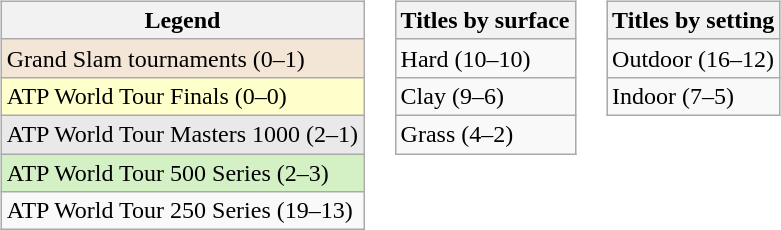<table>
<tr valign="top">
<td><br><table class="wikitable">
<tr>
<th>Legend</th>
</tr>
<tr style="background:#f3e6d7;">
<td>Grand Slam tournaments (0–1)</td>
</tr>
<tr style="background:#ffffcc;">
<td>ATP World Tour Finals (0–0)</td>
</tr>
<tr style="background:#e9e9e9;">
<td>ATP World Tour Masters 1000 (2–1)</td>
</tr>
<tr style="background:#d4f1c5;">
<td>ATP World Tour 500 Series (2–3)</td>
</tr>
<tr>
<td>ATP World Tour 250 Series (19–13)</td>
</tr>
</table>
</td>
<td><br><table class="wikitable">
<tr>
<th>Titles by surface</th>
</tr>
<tr>
<td>Hard (10–10)</td>
</tr>
<tr>
<td>Clay (9–6)</td>
</tr>
<tr>
<td>Grass (4–2)</td>
</tr>
</table>
</td>
<td><br><table class="wikitable">
<tr>
<th>Titles by setting</th>
</tr>
<tr>
<td>Outdoor (16–12)</td>
</tr>
<tr>
<td>Indoor (7–5)</td>
</tr>
</table>
</td>
</tr>
</table>
